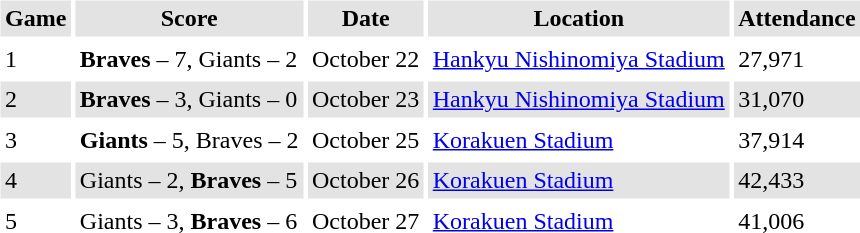<table border="0" cellspacing="3" cellpadding="3">
<tr style="background: #e3e3e3;">
<th>Game</th>
<th>Score</th>
<th>Date</th>
<th>Location</th>
<th>Attendance</th>
</tr>
<tr>
<td>1</td>
<td><strong>Braves</strong> – 7, Giants – 2</td>
<td>October 22</td>
<td><a href='#'>Hankyu Nishinomiya Stadium</a></td>
<td>27,971</td>
</tr>
<tr style="background: #e3e3e3;">
<td>2</td>
<td><strong>Braves</strong> – 3, Giants – 0</td>
<td>October 23</td>
<td><a href='#'>Hankyu Nishinomiya Stadium</a></td>
<td>31,070</td>
</tr>
<tr>
<td>3</td>
<td><strong>Giants</strong> – 5, Braves – 2</td>
<td>October 25</td>
<td><a href='#'>Korakuen Stadium</a></td>
<td>37,914</td>
</tr>
<tr style="background: #e3e3e3;">
<td>4</td>
<td>Giants – 2, <strong>Braves</strong> – 5</td>
<td>October 26</td>
<td><a href='#'>Korakuen Stadium</a></td>
<td>42,433</td>
</tr>
<tr>
<td>5</td>
<td>Giants – 3, <strong>Braves</strong> – 6</td>
<td>October 27</td>
<td><a href='#'>Korakuen Stadium</a></td>
<td>41,006</td>
</tr>
</table>
